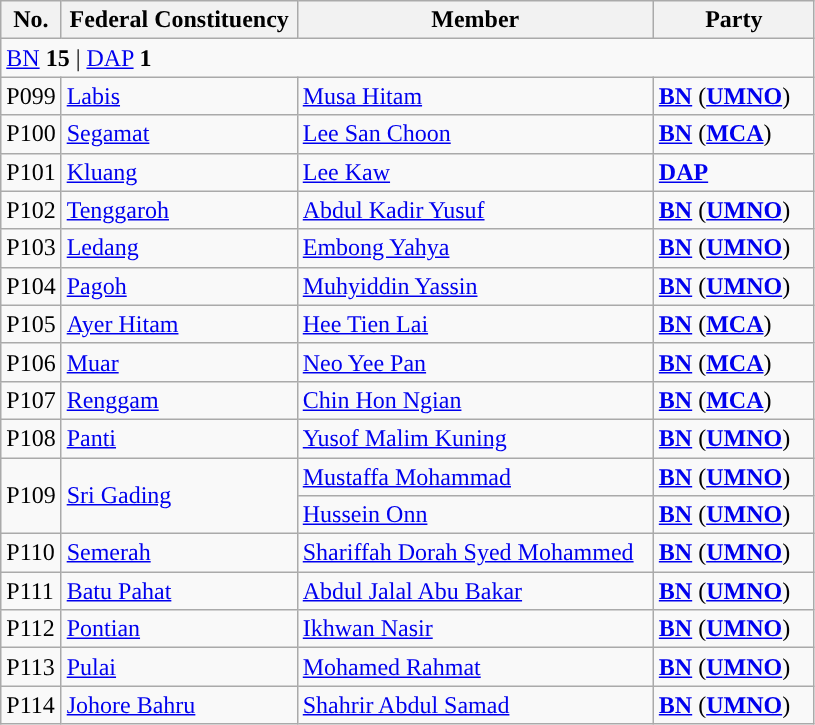<table class="wikitable sortable">
<tr>
<th style="width:30px;">No.</th>
<th style="width:150px;">Federal Constituency</th>
<th style="width:230px;">Member</th>
<th style="width:100px;">Party</th>
</tr>
<tr>
<td colspan="4"><a href='#'>BN</a> <strong>15</strong> | <a href='#'>DAP</a> <strong>1</strong></td>
</tr>
<tr>
<td>P099</td>
<td><a href='#'>Labis</a></td>
<td><a href='#'>Musa Hitam</a></td>
<td><strong><a href='#'>BN</a></strong> (<strong><a href='#'>UMNO</a></strong>)</td>
</tr>
<tr>
<td>P100</td>
<td><a href='#'>Segamat</a></td>
<td><a href='#'>Lee San Choon</a></td>
<td><strong><a href='#'>BN</a></strong> (<strong><a href='#'>MCA</a></strong>)</td>
</tr>
<tr>
<td>P101</td>
<td><a href='#'>Kluang</a></td>
<td><a href='#'>Lee Kaw</a></td>
<td><strong><a href='#'>DAP</a></strong></td>
</tr>
<tr>
<td>P102</td>
<td><a href='#'>Tenggaroh</a></td>
<td><a href='#'>Abdul Kadir Yusuf</a></td>
<td><strong><a href='#'>BN</a></strong> (<strong><a href='#'>UMNO</a></strong>)</td>
</tr>
<tr>
<td>P103</td>
<td><a href='#'>Ledang</a></td>
<td><a href='#'>Embong Yahya</a></td>
<td><strong><a href='#'>BN</a></strong> (<strong><a href='#'>UMNO</a></strong>)</td>
</tr>
<tr>
<td>P104</td>
<td><a href='#'>Pagoh</a></td>
<td><a href='#'>Muhyiddin Yassin</a></td>
<td><strong><a href='#'>BN</a></strong> (<strong><a href='#'>UMNO</a></strong>)</td>
</tr>
<tr>
<td>P105</td>
<td><a href='#'>Ayer Hitam</a></td>
<td><a href='#'>Hee Tien Lai</a></td>
<td><strong><a href='#'>BN</a></strong> (<strong><a href='#'>MCA</a></strong>)</td>
</tr>
<tr>
<td>P106</td>
<td><a href='#'>Muar</a></td>
<td><a href='#'>Neo Yee Pan</a></td>
<td><strong><a href='#'>BN</a></strong> (<strong><a href='#'>MCA</a></strong>)</td>
</tr>
<tr>
<td>P107</td>
<td><a href='#'>Renggam</a></td>
<td><a href='#'>Chin Hon Ngian</a></td>
<td><strong><a href='#'>BN</a></strong> (<strong><a href='#'>MCA</a></strong>)</td>
</tr>
<tr>
<td>P108</td>
<td><a href='#'>Panti</a></td>
<td><a href='#'>Yusof Malim Kuning</a></td>
<td><strong><a href='#'>BN</a></strong> (<strong><a href='#'>UMNO</a></strong>)</td>
</tr>
<tr>
<td rowspan=2>P109</td>
<td rowspan=2><a href='#'>Sri Gading</a></td>
<td><a href='#'>Mustaffa Mohammad</a> </td>
<td><strong><a href='#'>BN</a></strong> (<strong><a href='#'>UMNO</a></strong>)</td>
</tr>
<tr>
<td><a href='#'>Hussein Onn</a> </td>
<td><strong><a href='#'>BN</a></strong> (<strong><a href='#'>UMNO</a></strong>)</td>
</tr>
<tr>
<td>P110</td>
<td><a href='#'>Semerah</a></td>
<td><a href='#'>Shariffah Dorah Syed Mohammed</a></td>
<td><strong><a href='#'>BN</a></strong> (<strong><a href='#'>UMNO</a></strong>)</td>
</tr>
<tr>
<td>P111</td>
<td><a href='#'>Batu Pahat</a></td>
<td><a href='#'>Abdul Jalal Abu Bakar</a></td>
<td><strong><a href='#'>BN</a></strong> (<strong><a href='#'>UMNO</a></strong>)</td>
</tr>
<tr>
<td>P112</td>
<td><a href='#'>Pontian</a></td>
<td><a href='#'>Ikhwan Nasir</a></td>
<td><strong><a href='#'>BN</a></strong> (<strong><a href='#'>UMNO</a></strong>)</td>
</tr>
<tr>
<td>P113</td>
<td><a href='#'>Pulai</a></td>
<td><a href='#'>Mohamed Rahmat</a></td>
<td><strong><a href='#'>BN</a></strong> (<strong><a href='#'>UMNO</a></strong>)</td>
</tr>
<tr>
<td>P114</td>
<td><a href='#'>Johore Bahru</a></td>
<td><a href='#'>Shahrir Abdul Samad</a></td>
<td><strong><a href='#'>BN</a></strong> (<strong><a href='#'>UMNO</a></strong>)</td>
</tr>
</table>
